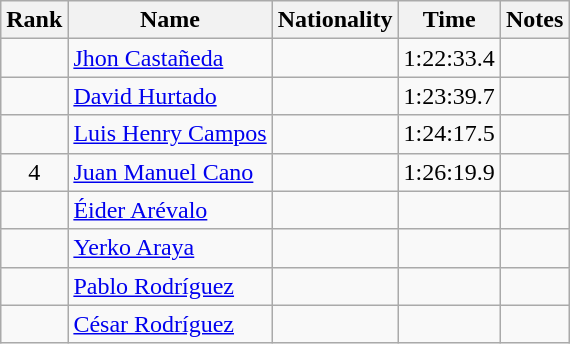<table class="wikitable sortable" style="text-align:center">
<tr>
<th>Rank</th>
<th>Name</th>
<th>Nationality</th>
<th>Time</th>
<th>Notes</th>
</tr>
<tr>
<td></td>
<td align=left><a href='#'>Jhon Castañeda</a></td>
<td align=left></td>
<td>1:22:33.4</td>
<td></td>
</tr>
<tr>
<td></td>
<td align=left><a href='#'>David Hurtado</a></td>
<td align=left></td>
<td>1:23:39.7</td>
<td></td>
</tr>
<tr>
<td></td>
<td align=left><a href='#'>Luis Henry Campos</a></td>
<td align=left></td>
<td>1:24:17.5</td>
<td></td>
</tr>
<tr>
<td>4</td>
<td align=left><a href='#'>Juan Manuel Cano</a></td>
<td align=left></td>
<td>1:26:19.9</td>
<td></td>
</tr>
<tr>
<td></td>
<td align=left><a href='#'>Éider Arévalo</a></td>
<td align=left></td>
<td></td>
<td></td>
</tr>
<tr>
<td></td>
<td align=left><a href='#'>Yerko Araya</a></td>
<td align=left></td>
<td></td>
<td></td>
</tr>
<tr>
<td></td>
<td align=left><a href='#'>Pablo Rodríguez</a></td>
<td align=left></td>
<td></td>
<td></td>
</tr>
<tr>
<td></td>
<td align=left><a href='#'>César Rodríguez</a></td>
<td align=left></td>
<td></td>
<td></td>
</tr>
</table>
